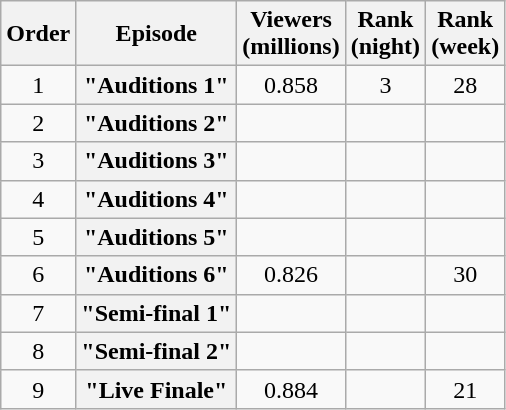<table class="wikitable plainrowheaders sortable" style="text-align:center;">
<tr>
<th scope="col">Order</th>
<th scope="col">Episode</th>
<th scope="col">Viewers<br>(millions)</th>
<th scope="col">Rank<br>(night)</th>
<th scope="col">Rank<br>(week)</th>
</tr>
<tr>
<td>1</td>
<th scope="row" align=left>"Auditions 1"</th>
<td>0.858</td>
<td>3</td>
<td>28</td>
</tr>
<tr>
<td>2</td>
<th scope="row" align=left>"Auditions 2"</th>
<td></td>
<td></td>
<td></td>
</tr>
<tr>
<td>3</td>
<th scope="row" align=left>"Auditions 3"</th>
<td></td>
<td></td>
<td></td>
</tr>
<tr>
<td>4</td>
<th scope="row" align=left>"Auditions 4"</th>
<td></td>
<td></td>
<td></td>
</tr>
<tr>
<td>5</td>
<th scope="row" align=left>"Auditions 5"</th>
<td></td>
<td></td>
<td></td>
</tr>
<tr>
<td>6</td>
<th scope="row" align=left>"Auditions 6"</th>
<td>0.826</td>
<td></td>
<td>30</td>
</tr>
<tr>
<td>7</td>
<th scope="row" align=left>"Semi-final 1"</th>
<td></td>
<td></td>
<td></td>
</tr>
<tr>
<td>8</td>
<th scope="row" align=left>"Semi-final 2"</th>
<td></td>
<td></td>
<td></td>
</tr>
<tr>
<td>9</td>
<th scope="row" align=left>"Live Finale"</th>
<td>0.884</td>
<td></td>
<td>21</td>
</tr>
</table>
